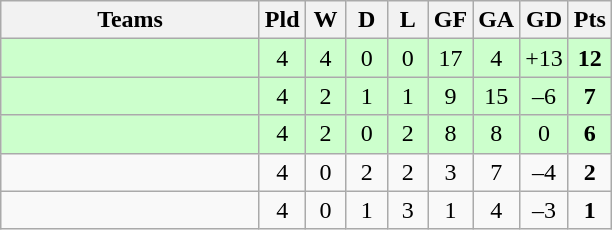<table class="wikitable" style="text-align: center;">
<tr>
<th width=165>Teams</th>
<th width=20>Pld</th>
<th width=20>W</th>
<th width=20>D</th>
<th width=20>L</th>
<th width=20>GF</th>
<th width=20>GA</th>
<th width=20>GD</th>
<th width=20>Pts</th>
</tr>
<tr align=center style="background:#ccffcc;">
<td style="text-align:left;"></td>
<td>4</td>
<td>4</td>
<td>0</td>
<td>0</td>
<td>17</td>
<td>4</td>
<td>+13</td>
<td><strong>12</strong></td>
</tr>
<tr align=center style="background:#ccffcc;">
<td style="text-align:left;"></td>
<td>4</td>
<td>2</td>
<td>1</td>
<td>1</td>
<td>9</td>
<td>15</td>
<td>–6</td>
<td><strong>7</strong></td>
</tr>
<tr align=center style="background:#ccffcc;">
<td style="text-align:left;"></td>
<td>4</td>
<td>2</td>
<td>0</td>
<td>2</td>
<td>8</td>
<td>8</td>
<td>0</td>
<td><strong>6</strong></td>
</tr>
<tr align=center>
<td style="text-align:left;"></td>
<td>4</td>
<td>0</td>
<td>2</td>
<td>2</td>
<td>3</td>
<td>7</td>
<td>–4</td>
<td><strong>2</strong></td>
</tr>
<tr align=center>
<td style="text-align:left;"></td>
<td>4</td>
<td>0</td>
<td>1</td>
<td>3</td>
<td>1</td>
<td>4</td>
<td>–3</td>
<td><strong>1</strong></td>
</tr>
</table>
